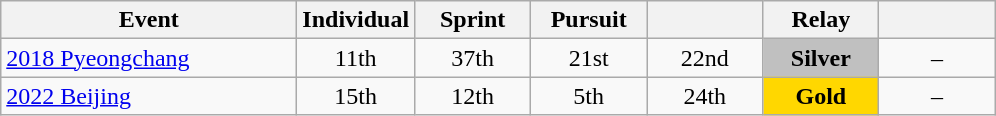<table class="wikitable" style="text-align: center;">
<tr ">
<th style="width:190px;">Event</th>
<th style="width:70px;">Individual</th>
<th style="width:70px;">Sprint</th>
<th style="width:70px;">Pursuit</th>
<th style="width:70px;"></th>
<th style="width:70px;">Relay</th>
<th style="width:70px;"></th>
</tr>
<tr>
<td align=left> <a href='#'>2018 Pyeongchang</a></td>
<td>11th</td>
<td>37th</td>
<td>21st</td>
<td>22nd</td>
<td style="background:silver;"><strong>Silver</strong></td>
<td>–</td>
</tr>
<tr>
<td align=left> <a href='#'>2022 Beijing</a></td>
<td>15th</td>
<td>12th</td>
<td>5th</td>
<td>24th</td>
<td style="background:gold;"><strong>Gold</strong></td>
<td>–</td>
</tr>
</table>
